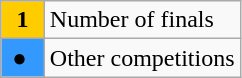<table class="wikitable">
<tr>
<td bgcolor="#ffcc00" align="center"> <strong>1</strong> </td>
<td>Number of finals</td>
</tr>
<tr>
<td bgcolor="#3399ff"> ●  </td>
<td>Other competitions</td>
</tr>
</table>
